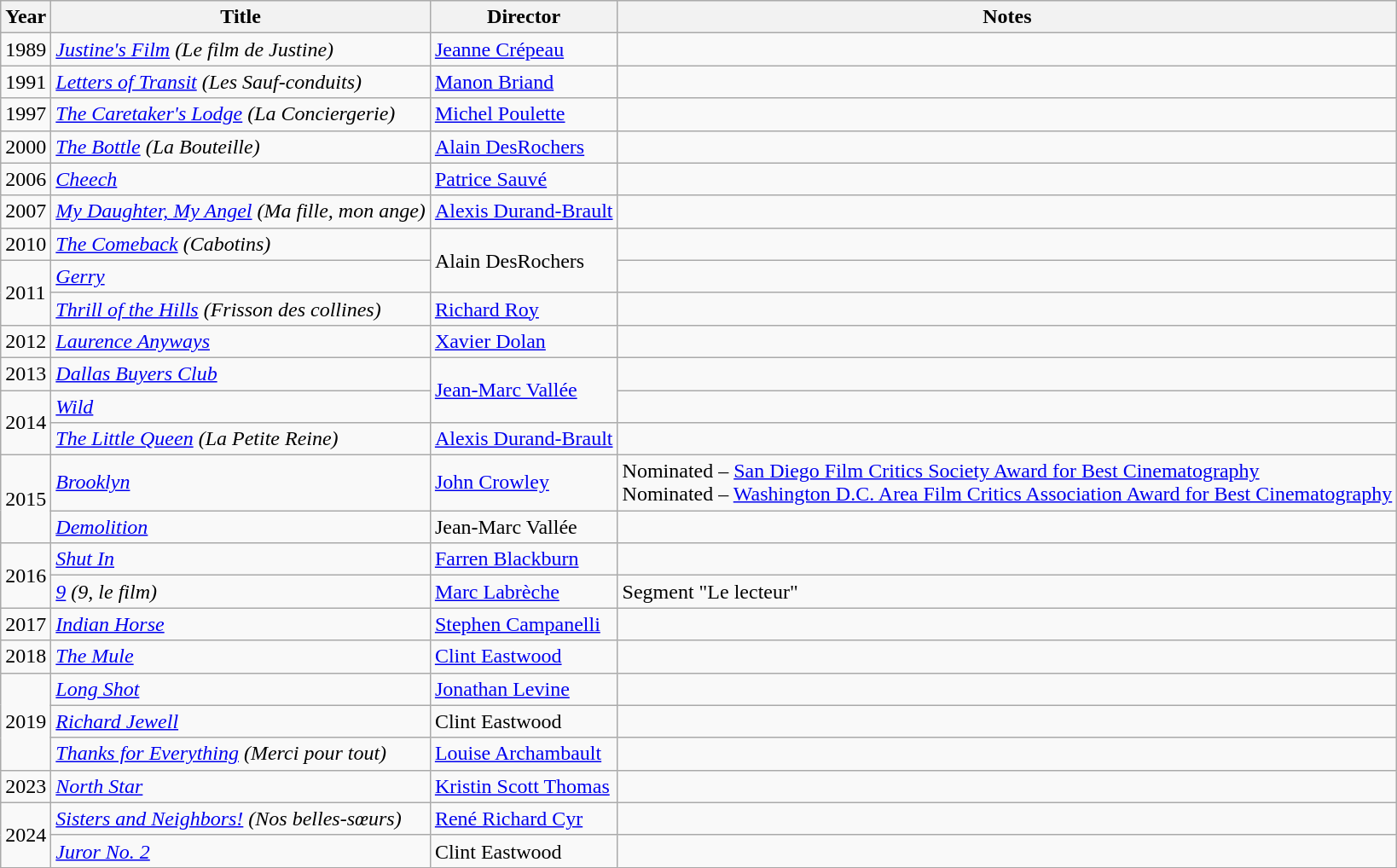<table class="wikitable">
<tr>
<th>Year</th>
<th>Title</th>
<th>Director</th>
<th>Notes</th>
</tr>
<tr>
<td>1989</td>
<td><em><a href='#'>Justine's Film</a> (Le film de Justine)</em></td>
<td><a href='#'>Jeanne Crépeau</a></td>
<td></td>
</tr>
<tr>
<td>1991</td>
<td><em><a href='#'>Letters of Transit</a> (Les Sauf-conduits)</em></td>
<td><a href='#'>Manon Briand</a></td>
<td></td>
</tr>
<tr>
<td>1997</td>
<td><em><a href='#'>The Caretaker's Lodge</a> (La Conciergerie)</em></td>
<td><a href='#'>Michel Poulette</a></td>
<td></td>
</tr>
<tr>
<td>2000</td>
<td><em><a href='#'>The Bottle</a> (La Bouteille)</em></td>
<td><a href='#'>Alain DesRochers</a></td>
<td></td>
</tr>
<tr>
<td>2006</td>
<td><em><a href='#'>Cheech</a></em></td>
<td><a href='#'>Patrice Sauvé</a></td>
<td></td>
</tr>
<tr>
<td>2007</td>
<td><em><a href='#'>My Daughter, My Angel</a> (Ma fille, mon ange)</em></td>
<td><a href='#'>Alexis Durand-Brault</a></td>
<td></td>
</tr>
<tr>
<td>2010</td>
<td><em><a href='#'>The Comeback</a> (Cabotins)</em></td>
<td rowspan=2>Alain DesRochers</td>
<td></td>
</tr>
<tr>
<td rowspan=2>2011</td>
<td><em><a href='#'>Gerry</a></em></td>
<td></td>
</tr>
<tr>
<td><em><a href='#'>Thrill of the Hills</a> (Frisson des collines)</em></td>
<td><a href='#'>Richard Roy</a></td>
<td></td>
</tr>
<tr>
<td>2012</td>
<td><em><a href='#'>Laurence Anyways</a></em></td>
<td><a href='#'>Xavier Dolan</a></td>
<td></td>
</tr>
<tr>
<td>2013</td>
<td><em><a href='#'>Dallas Buyers Club</a></em></td>
<td rowspan=2><a href='#'>Jean-Marc Vallée</a></td>
<td></td>
</tr>
<tr>
<td rowspan=2>2014</td>
<td><em><a href='#'>Wild</a></em></td>
<td></td>
</tr>
<tr>
<td><em><a href='#'>The Little Queen</a> (La Petite Reine)</em></td>
<td><a href='#'>Alexis Durand-Brault</a></td>
</tr>
<tr>
<td rowspan=2>2015</td>
<td><em><a href='#'>Brooklyn</a></em></td>
<td><a href='#'>John Crowley</a></td>
<td>Nominated – <a href='#'>San Diego Film Critics Society Award for Best Cinematography</a><br>Nominated – <a href='#'>Washington D.C. Area Film Critics Association Award for Best Cinematography</a></td>
</tr>
<tr>
<td><em><a href='#'>Demolition</a></em></td>
<td>Jean-Marc Vallée</td>
<td></td>
</tr>
<tr>
<td rowspan=2>2016</td>
<td><em><a href='#'>Shut In</a></em></td>
<td><a href='#'>Farren Blackburn</a></td>
<td></td>
</tr>
<tr>
<td><em><a href='#'>9</a> (9, le film)</em></td>
<td><a href='#'>Marc Labrèche</a></td>
<td>Segment "Le lecteur"</td>
</tr>
<tr>
<td>2017</td>
<td><em><a href='#'>Indian Horse</a></em></td>
<td><a href='#'>Stephen Campanelli</a></td>
<td></td>
</tr>
<tr>
<td>2018</td>
<td><em><a href='#'>The Mule</a></em></td>
<td><a href='#'>Clint Eastwood</a></td>
<td></td>
</tr>
<tr>
<td rowspan=3>2019</td>
<td><em><a href='#'>Long Shot</a></em></td>
<td><a href='#'>Jonathan Levine</a></td>
<td></td>
</tr>
<tr>
<td><em><a href='#'>Richard Jewell</a></em></td>
<td>Clint Eastwood</td>
<td></td>
</tr>
<tr>
<td><em><a href='#'>Thanks for Everything</a> (Merci pour tout)</em></td>
<td><a href='#'>Louise Archambault</a></td>
<td></td>
</tr>
<tr>
<td>2023</td>
<td><em><a href='#'>North Star</a></em></td>
<td><a href='#'>Kristin Scott Thomas</a></td>
<td></td>
</tr>
<tr>
<td rowspan=2>2024</td>
<td><em><a href='#'>Sisters and Neighbors!</a> (Nos belles-sœurs)</em></td>
<td><a href='#'>René Richard Cyr</a></td>
<td></td>
</tr>
<tr>
<td><em><a href='#'>Juror No. 2</a></em></td>
<td>Clint Eastwood</td>
<td></td>
</tr>
</table>
